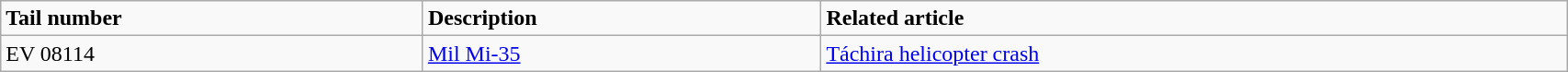<table class="wikitable" width="90%">
<tr>
<td><strong>Tail number</strong></td>
<td><strong>Description</strong></td>
<td><strong>Related article</strong></td>
</tr>
<tr>
<td>EV 08114</td>
<td><a href='#'>Mil Mi-35</a></td>
<td><a href='#'>Táchira helicopter crash</a></td>
</tr>
</table>
